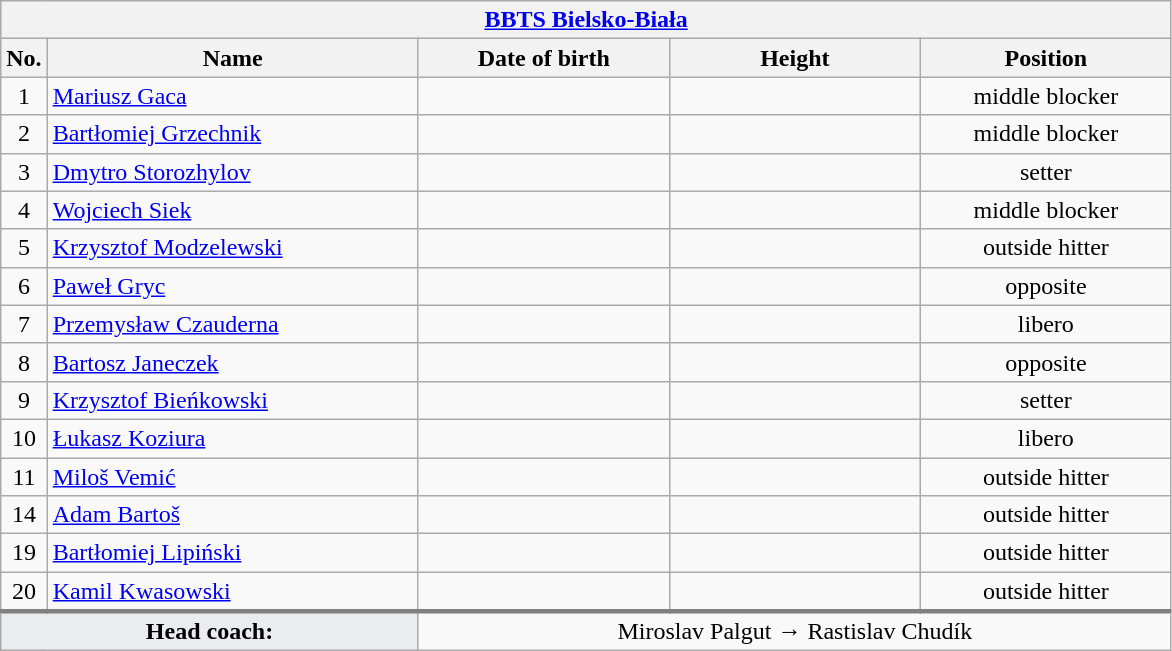<table class="wikitable collapsible collapsed" style="font-size:100%; text-align:center">
<tr>
<th colspan=5 style="width:30em"><a href='#'>BBTS Bielsko-Biała</a></th>
</tr>
<tr>
<th>No.</th>
<th style="width:15em">Name</th>
<th style="width:10em">Date of birth</th>
<th style="width:10em">Height</th>
<th style="width:10em">Position</th>
</tr>
<tr>
<td>1</td>
<td align=left> <a href='#'>Mariusz Gaca</a></td>
<td align=right></td>
<td></td>
<td>middle blocker</td>
</tr>
<tr>
<td>2</td>
<td align=left> <a href='#'>Bartłomiej Grzechnik</a></td>
<td align=right></td>
<td></td>
<td>middle blocker</td>
</tr>
<tr>
<td>3</td>
<td align=left> <a href='#'>Dmytro Storozhylov</a></td>
<td align=right></td>
<td></td>
<td>setter</td>
</tr>
<tr>
<td>4</td>
<td align=left> <a href='#'>Wojciech Siek</a></td>
<td align=right></td>
<td></td>
<td>middle blocker</td>
</tr>
<tr>
<td>5</td>
<td align=left> <a href='#'>Krzysztof Modzelewski</a></td>
<td align=right></td>
<td></td>
<td>outside hitter</td>
</tr>
<tr>
<td>6</td>
<td align=left> <a href='#'>Paweł Gryc</a></td>
<td align=right></td>
<td></td>
<td>opposite</td>
</tr>
<tr>
<td>7</td>
<td align=left> <a href='#'>Przemysław Czauderna</a></td>
<td align=right></td>
<td></td>
<td>libero</td>
</tr>
<tr>
<td>8</td>
<td align=left> <a href='#'>Bartosz Janeczek</a></td>
<td align=right></td>
<td></td>
<td>opposite</td>
</tr>
<tr>
<td>9</td>
<td align=left> <a href='#'>Krzysztof Bieńkowski</a></td>
<td align=right></td>
<td></td>
<td>setter</td>
</tr>
<tr>
<td>10</td>
<td align=left> <a href='#'>Łukasz Koziura</a></td>
<td align=right></td>
<td></td>
<td>libero</td>
</tr>
<tr>
<td>11</td>
<td align=left> <a href='#'>Miloš Vemić</a></td>
<td align=right></td>
<td></td>
<td>outside hitter</td>
</tr>
<tr>
<td>14</td>
<td align=left> <a href='#'>Adam Bartoš</a></td>
<td align=right></td>
<td></td>
<td>outside hitter</td>
</tr>
<tr>
<td>19</td>
<td align=left> <a href='#'>Bartłomiej Lipiński</a></td>
<td align=right></td>
<td></td>
<td>outside hitter</td>
</tr>
<tr>
<td>20</td>
<td align=left> <a href='#'>Kamil Kwasowski</a></td>
<td align=right></td>
<td></td>
<td>outside hitter</td>
</tr>
<tr style="border-top: 3px solid grey">
<td colspan=2 style="background:#EAECF0"><strong>Head coach:</strong></td>
<td colspan=3> Miroslav Palgut →  Rastislav Chudík</td>
</tr>
</table>
